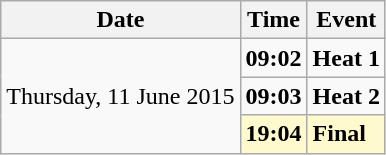<table class="wikitable">
<tr>
<th>Date</th>
<th>Time</th>
<th>Event</th>
</tr>
<tr>
<td rowspan="3">Thursday, 11 June 2015</td>
<td><strong>09:02</strong></td>
<td><strong>Heat 1</strong></td>
</tr>
<tr>
<td><strong>09:03</strong></td>
<td><strong>Heat 2</strong></td>
</tr>
<tr style="background-color:lemonchiffon;">
<td><strong>19:04</strong></td>
<td><strong>Final</strong></td>
</tr>
</table>
